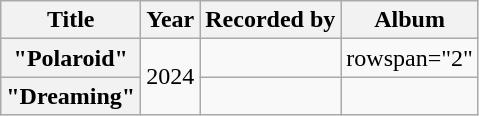<table class="wikitable plainrowheaders" style="text-align:center">
<tr>
<th scope="col">Title</th>
<th scope="col">Year</th>
<th scope="col">Recorded by</th>
<th scope="col">Album</th>
</tr>
<tr>
<th scope="row">"Polaroid"</th>
<td rowspan="2">2024</td>
<td style="text-align:left"></td>
<td>rowspan="2" </td>
</tr>
<tr>
<th scope="row">"Dreaming"</th>
<td style="text-align:left"></td>
</tr>
</table>
